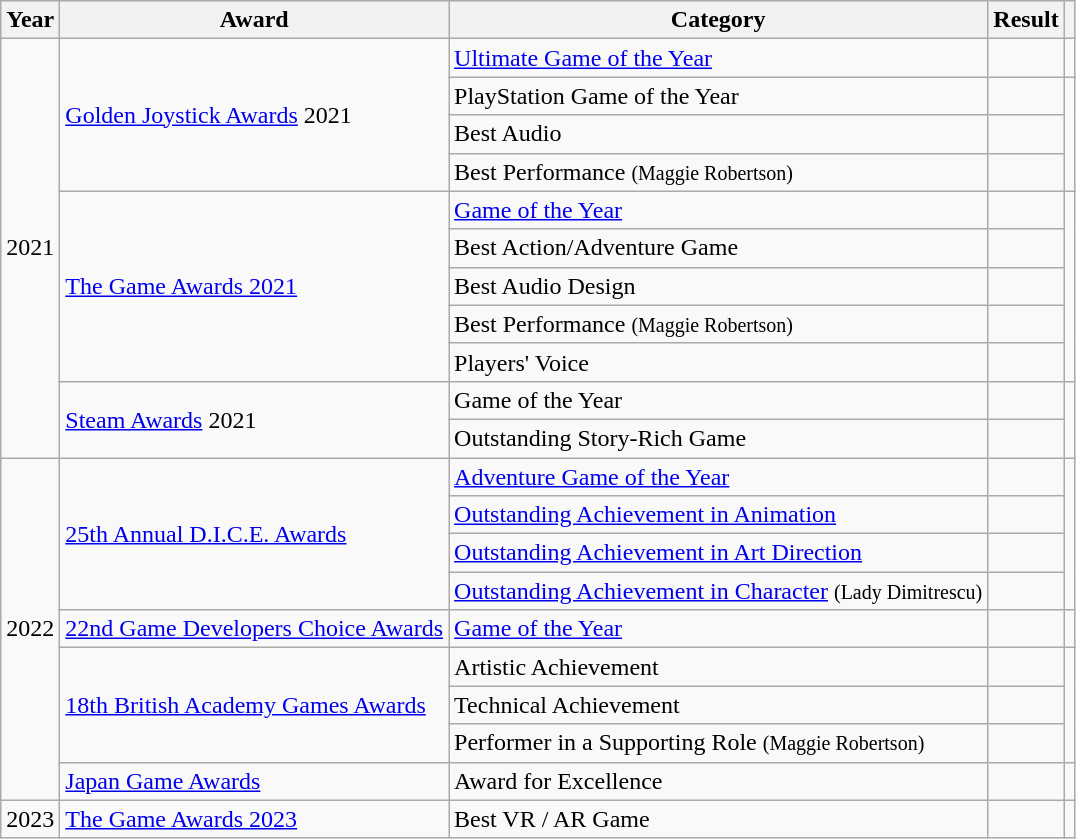<table class="wikitable sortable">
<tr>
<th>Year</th>
<th>Award</th>
<th>Category</th>
<th>Result</th>
<th class="unsortable"></th>
</tr>
<tr>
<td rowspan="11" style="text-align:center;">2021</td>
<td rowspan="4"><a href='#'>Golden Joystick Awards</a> 2021</td>
<td><a href='#'>Ultimate Game of the Year</a></td>
<td></td>
<td rowspan="1" style="text-align:center;"></td>
</tr>
<tr>
<td>PlayStation Game of the Year</td>
<td></td>
<td rowspan="3" style="text-align:center;"></td>
</tr>
<tr>
<td>Best Audio</td>
<td></td>
</tr>
<tr>
<td>Best Performance <small> (Maggie Robertson) </small></td>
<td></td>
</tr>
<tr>
<td rowspan="5"><a href='#'>The Game Awards 2021</a></td>
<td><a href='#'>Game of the Year</a></td>
<td></td>
<td rowspan="5" style="text-align:center;"></td>
</tr>
<tr>
<td>Best Action/Adventure Game</td>
<td></td>
</tr>
<tr>
<td>Best Audio Design</td>
<td></td>
</tr>
<tr>
<td>Best Performance <small> (Maggie Robertson) </small></td>
<td></td>
</tr>
<tr>
<td>Players' Voice</td>
<td></td>
</tr>
<tr>
<td rowspan="2"><a href='#'>Steam Awards</a> 2021</td>
<td>Game of the Year</td>
<td></td>
<td rowspan="2" style="text-align:center;"></td>
</tr>
<tr>
<td>Outstanding Story-Rich Game</td>
<td></td>
</tr>
<tr>
<td rowspan="9" style="text-align:center;">2022</td>
<td rowspan="4"><a href='#'>25th Annual D.I.C.E. Awards</a></td>
<td><a href='#'>Adventure Game of the Year</a></td>
<td></td>
<td rowspan="4" style="text-align:center;"></td>
</tr>
<tr>
<td><a href='#'>Outstanding Achievement in Animation</a></td>
<td></td>
</tr>
<tr>
<td><a href='#'>Outstanding Achievement in Art Direction</a></td>
<td></td>
</tr>
<tr>
<td><a href='#'>Outstanding Achievement in Character</a> <small>(Lady Dimitrescu)</small></td>
<td></td>
</tr>
<tr>
<td><a href='#'>22nd Game Developers Choice Awards</a></td>
<td><a href='#'>Game of the Year</a></td>
<td></td>
<td style="text-align:center;"></td>
</tr>
<tr>
<td rowspan="3"><a href='#'>18th British Academy Games Awards</a></td>
<td>Artistic Achievement</td>
<td></td>
<td rowspan="3" style="text-align:center;"></td>
</tr>
<tr>
<td>Technical Achievement</td>
<td></td>
</tr>
<tr>
<td>Performer in a Supporting Role <small>(Maggie Robertson)</small></td>
<td></td>
</tr>
<tr>
<td><a href='#'>Japan Game Awards</a></td>
<td>Award for Excellence</td>
<td></td>
<td style="text-align:center;"></td>
</tr>
<tr>
<td style="text-align:center;">2023</td>
<td><a href='#'>The Game Awards 2023</a></td>
<td>Best VR / AR Game</td>
<td></td>
<td style="text-align:center;"></td>
</tr>
</table>
